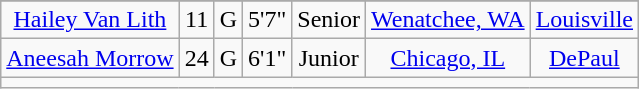<table class="wikitable sortable" style="text-align: center">
<tr align=center>
</tr>
<tr>
<td><a href='#'>Hailey Van Lith</a></td>
<td>11</td>
<td>G</td>
<td>5'7"</td>
<td>Senior</td>
<td><a href='#'>Wenatchee, WA</a></td>
<td><a href='#'>Louisville</a></td>
</tr>
<tr>
<td><a href='#'>Aneesah Morrow</a></td>
<td>24</td>
<td>G</td>
<td>6'1"</td>
<td>Junior</td>
<td><a href='#'>Chicago, IL</a></td>
<td><a href='#'>DePaul</a></td>
</tr>
<tr>
<td colspan=7></td>
</tr>
</table>
